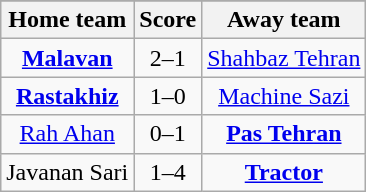<table class="wikitable" style="text-align: center">
<tr>
</tr>
<tr>
<th>Home team</th>
<th>Score</th>
<th>Away team</th>
</tr>
<tr>
<td><strong><a href='#'>Malavan</a></strong></td>
<td>2–1</td>
<td><a href='#'>Shahbaz Tehran</a></td>
</tr>
<tr>
<td><strong><a href='#'>Rastakhiz</a></strong></td>
<td>1–0</td>
<td><a href='#'>Machine Sazi</a></td>
</tr>
<tr>
<td><a href='#'>Rah Ahan</a></td>
<td>0–1</td>
<td><strong><a href='#'>Pas Tehran</a></strong></td>
</tr>
<tr>
<td>Javanan Sari</td>
<td>1–4</td>
<td><strong><a href='#'>Tractor</a></strong></td>
</tr>
</table>
